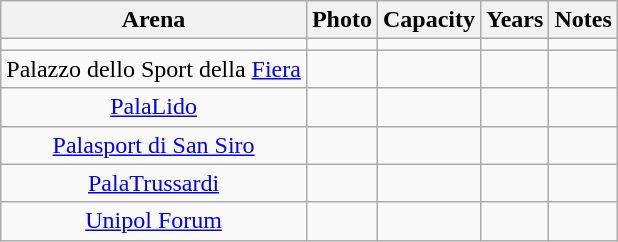<table class=wikitable style=text-align:center>
<tr>
<th>Arena</th>
<th>Photo</th>
<th>Capacity</th>
<th>Years</th>
<th>Notes</th>
</tr>
<tr>
<td></td>
<td></td>
<td></td>
<td></td>
<td></td>
</tr>
<tr>
<td>Palazzo dello Sport della <a href='#'>Fiera</a></td>
<td></td>
<td></td>
<td></td>
<td></td>
</tr>
<tr>
<td><a href='#'>PalaLido</a></td>
<td></td>
<td></td>
<td></td>
<td></td>
</tr>
<tr>
<td><a href='#'>Palasport di San Siro</a></td>
<td></td>
<td></td>
<td></td>
<td></td>
</tr>
<tr>
<td><a href='#'>PalaTrussardi</a></td>
<td></td>
<td></td>
<td></td>
<td></td>
</tr>
<tr>
<td><a href='#'>Unipol Forum</a></td>
<td></td>
<td></td>
<td></td>
<td></td>
</tr>
</table>
